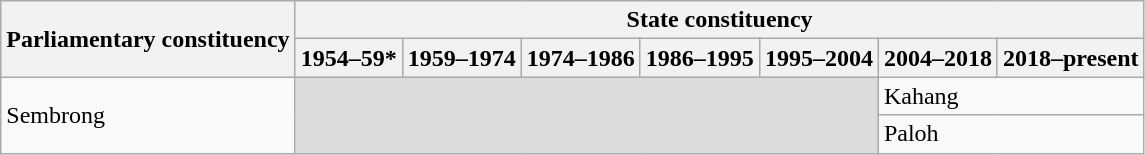<table class="wikitable">
<tr>
<th rowspan="2">Parliamentary constituency</th>
<th colspan="7">State constituency</th>
</tr>
<tr>
<th>1954–59*</th>
<th>1959–1974</th>
<th>1974–1986</th>
<th>1986–1995</th>
<th>1995–2004</th>
<th>2004–2018</th>
<th>2018–present</th>
</tr>
<tr>
<td rowspan="2">Sembrong</td>
<td colspan="5" rowspan="2" bgcolor="dcdcdc"></td>
<td colspan="2">Kahang</td>
</tr>
<tr>
<td colspan="2">Paloh</td>
</tr>
</table>
